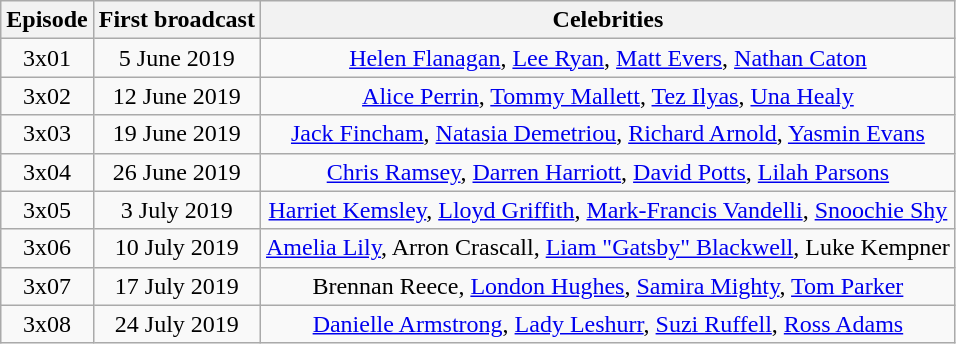<table class="wikitable" style="text-align:center;">
<tr>
<th>Episode</th>
<th>First broadcast</th>
<th>Celebrities</th>
</tr>
<tr>
<td>3x01</td>
<td>5 June 2019</td>
<td><a href='#'>Helen Flanagan</a>, <a href='#'>Lee Ryan</a>, <a href='#'>Matt Evers</a>, <a href='#'>Nathan Caton</a></td>
</tr>
<tr>
<td>3x02</td>
<td>12 June 2019</td>
<td><a href='#'>Alice Perrin</a>, <a href='#'>Tommy Mallett</a>, <a href='#'>Tez Ilyas</a>, <a href='#'>Una Healy</a></td>
</tr>
<tr>
<td>3x03</td>
<td>19 June 2019</td>
<td><a href='#'>Jack Fincham</a>, <a href='#'>Natasia Demetriou</a>, <a href='#'>Richard Arnold</a>, <a href='#'>Yasmin Evans</a></td>
</tr>
<tr>
<td>3x04</td>
<td>26 June 2019</td>
<td><a href='#'>Chris Ramsey</a>, <a href='#'>Darren Harriott</a>, <a href='#'>David Potts</a>, <a href='#'>Lilah Parsons</a></td>
</tr>
<tr>
<td>3x05</td>
<td>3 July 2019</td>
<td><a href='#'>Harriet Kemsley</a>, <a href='#'>Lloyd Griffith</a>, <a href='#'>Mark-Francis Vandelli</a>, <a href='#'>Snoochie Shy</a></td>
</tr>
<tr>
<td>3x06</td>
<td>10 July 2019</td>
<td><a href='#'>Amelia Lily</a>, Arron Crascall, <a href='#'>Liam "Gatsby" Blackwell</a>, Luke Kempner</td>
</tr>
<tr>
<td>3x07</td>
<td>17 July 2019</td>
<td>Brennan Reece, <a href='#'>London Hughes</a>, <a href='#'>Samira Mighty</a>, <a href='#'>Tom Parker</a></td>
</tr>
<tr>
<td>3x08</td>
<td>24 July 2019</td>
<td><a href='#'>Danielle Armstrong</a>, <a href='#'>Lady Leshurr</a>, <a href='#'>Suzi Ruffell</a>, <a href='#'>Ross Adams</a></td>
</tr>
</table>
